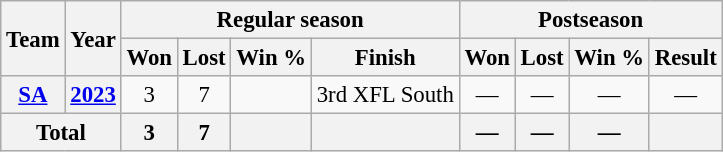<table class="wikitable" style="font-size: 95%; text-align:center;">
<tr>
<th rowspan="2">Team</th>
<th rowspan="2">Year</th>
<th colspan="4">Regular season</th>
<th colspan="4">Postseason</th>
</tr>
<tr>
<th>Won</th>
<th>Lost</th>
<th>Win %</th>
<th>Finish</th>
<th>Won</th>
<th>Lost</th>
<th>Win %</th>
<th>Result</th>
</tr>
<tr>
<th><a href='#'>SA</a></th>
<th><a href='#'>2023</a></th>
<td>3</td>
<td>7</td>
<td></td>
<td>3rd XFL South</td>
<td>—</td>
<td>—</td>
<td>—</td>
<td>—</td>
</tr>
<tr>
<th colspan="2">Total</th>
<th>3</th>
<th>7</th>
<th></th>
<th></th>
<th>—</th>
<th>—</th>
<th>—</th>
<th></th>
</tr>
</table>
